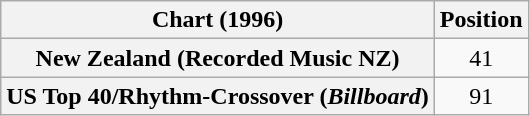<table class="wikitable plainrowheaders" style="text-align:center">
<tr>
<th>Chart (1996)</th>
<th>Position</th>
</tr>
<tr>
<th scope="row">New Zealand (Recorded Music NZ)</th>
<td>41</td>
</tr>
<tr>
<th scope="row">US Top 40/Rhythm-Crossover (<em>Billboard</em>)</th>
<td>91</td>
</tr>
</table>
